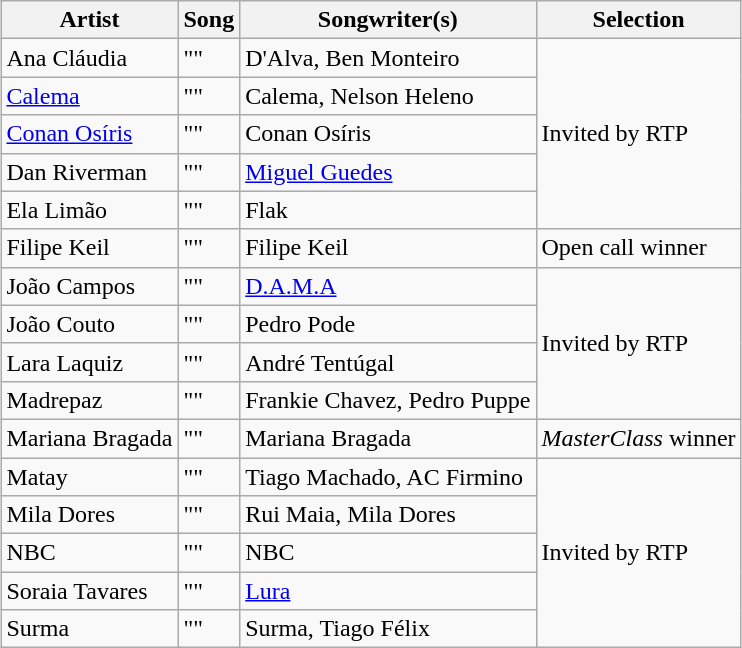<table class="sortable wikitable" style="margin: 1em auto 1em auto">
<tr>
<th>Artist</th>
<th>Song</th>
<th>Songwriter(s)</th>
<th>Selection</th>
</tr>
<tr>
<td>Ana Cláudia</td>
<td>""</td>
<td>D'Alva, Ben Monteiro</td>
<td rowspan="5">Invited by RTP</td>
</tr>
<tr>
<td><a href='#'>Calema</a></td>
<td>""</td>
<td>Calema, Nelson Heleno</td>
</tr>
<tr>
<td><a href='#'>Conan Osíris</a></td>
<td>""</td>
<td>Conan Osíris</td>
</tr>
<tr>
<td>Dan Riverman</td>
<td>""</td>
<td><a href='#'>Miguel Guedes</a></td>
</tr>
<tr>
<td>Ela Limão</td>
<td>""</td>
<td>Flak</td>
</tr>
<tr>
<td>Filipe Keil</td>
<td>""</td>
<td>Filipe Keil</td>
<td>Open call winner</td>
</tr>
<tr>
<td>João Campos</td>
<td>""</td>
<td><a href='#'>D.A.M.A</a></td>
<td rowspan="4">Invited by RTP</td>
</tr>
<tr>
<td>João Couto</td>
<td>""</td>
<td>Pedro Pode</td>
</tr>
<tr>
<td>Lara Laquiz</td>
<td>""</td>
<td>André Tentúgal</td>
</tr>
<tr>
<td>Madrepaz</td>
<td>""</td>
<td>Frankie Chavez, Pedro Puppe</td>
</tr>
<tr>
<td>Mariana Bragada</td>
<td>""</td>
<td>Mariana Bragada</td>
<td><em>MasterClass</em> winner</td>
</tr>
<tr>
<td>Matay</td>
<td>""</td>
<td>Tiago Machado, AC Firmino</td>
<td rowspan="5">Invited by RTP</td>
</tr>
<tr>
<td>Mila Dores</td>
<td>""</td>
<td>Rui Maia, Mila Dores</td>
</tr>
<tr>
<td>NBC</td>
<td>""</td>
<td>NBC</td>
</tr>
<tr>
<td>Soraia Tavares</td>
<td>""</td>
<td><a href='#'>Lura</a></td>
</tr>
<tr>
<td>Surma</td>
<td>""</td>
<td>Surma, Tiago Félix</td>
</tr>
</table>
